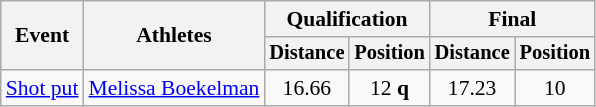<table class=wikitable style="font-size:90%">
<tr>
<th rowspan="2">Event</th>
<th rowspan="2">Athletes</th>
<th colspan="2">Qualification</th>
<th colspan="2">Final</th>
</tr>
<tr style="font-size:95%">
<th>Distance</th>
<th>Position</th>
<th>Distance</th>
<th>Position</th>
</tr>
<tr>
<td><a href='#'>Shot put</a></td>
<td><a href='#'>Melissa Boekelman</a></td>
<td align=center>16.66</td>
<td align=center>12 <strong>q</strong></td>
<td align=center>17.23</td>
<td align=center>10</td>
</tr>
</table>
